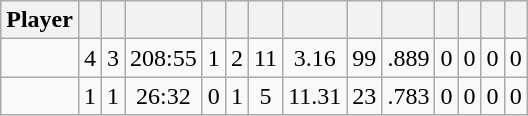<table class="wikitable sortable" style="text-align:center;">
<tr>
<th>Player</th>
<th></th>
<th></th>
<th></th>
<th></th>
<th></th>
<th></th>
<th></th>
<th></th>
<th></th>
<th></th>
<th></th>
<th></th>
<th></th>
</tr>
<tr>
<td></td>
<td>4</td>
<td>3</td>
<td>208:55</td>
<td>1</td>
<td>2</td>
<td>11</td>
<td>3.16</td>
<td>99</td>
<td>.889</td>
<td>0</td>
<td>0</td>
<td>0</td>
<td>0</td>
</tr>
<tr>
<td></td>
<td>1</td>
<td>1</td>
<td>26:32</td>
<td>0</td>
<td>1</td>
<td>5</td>
<td>11.31</td>
<td>23</td>
<td>.783</td>
<td>0</td>
<td>0</td>
<td>0</td>
<td>0</td>
</tr>
</table>
